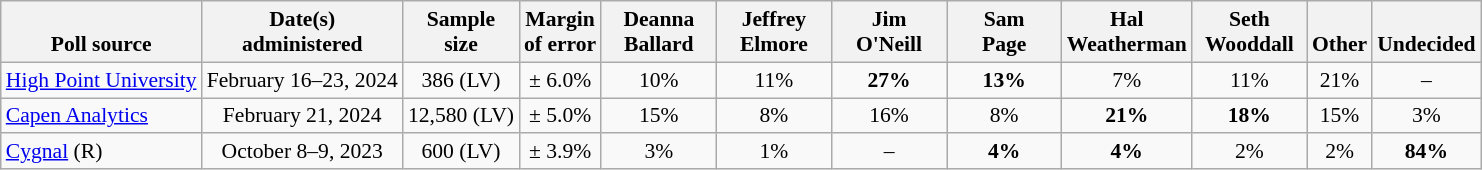<table class="wikitable" style="font-size:90%;text-align:center;">
<tr valign=bottom>
<th>Poll source</th>
<th>Date(s)<br>administered</th>
<th>Sample<br>size</th>
<th>Margin<br>of error</th>
<th style="width:70px;">Deanna<br>Ballard</th>
<th style="width:70px;">Jeffrey<br>Elmore</th>
<th style="width:70px;">Jim<br>O'Neill</th>
<th style="width:70px;">Sam<br>Page</th>
<th style="width:70px;">Hal<br>Weatherman</th>
<th style="width:70px;">Seth<br>Wooddall</th>
<th>Other</th>
<th>Undecided</th>
</tr>
<tr>
<td style="text-align:left;"><a href='#'>High Point University</a></td>
<td>February 16–23, 2024</td>
<td>386 (LV)</td>
<td>± 6.0%</td>
<td>10%</td>
<td>11%</td>
<td><strong>27%</strong></td>
<td><strong>13%</strong></td>
<td>7%</td>
<td>11%</td>
<td>21%</td>
<td>–</td>
</tr>
<tr>
<td style="text-align:left;"><a href='#'>Capen Analytics</a></td>
<td>February 21, 2024</td>
<td>12,580 (LV)</td>
<td>± 5.0%</td>
<td>15%</td>
<td>8%</td>
<td>16%</td>
<td>8%</td>
<td><strong>21%</strong></td>
<td><strong>18%</strong></td>
<td>15%</td>
<td>3%</td>
</tr>
<tr>
<td style="text-align:left;"><a href='#'>Cygnal</a> (R)</td>
<td>October 8–9, 2023</td>
<td>600 (LV)</td>
<td>± 3.9%</td>
<td>3%</td>
<td>1%</td>
<td>–</td>
<td><strong>4%</strong></td>
<td><strong>4%</strong></td>
<td>2%</td>
<td>2%</td>
<td><strong>84%</strong></td>
</tr>
</table>
